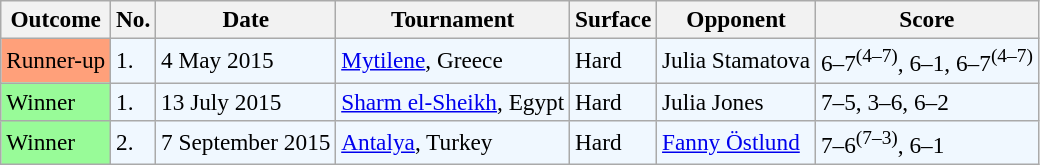<table class="sortable wikitable" style=font-size:97%>
<tr>
<th>Outcome</th>
<th>No.</th>
<th>Date</th>
<th>Tournament</th>
<th>Surface</th>
<th>Opponent</th>
<th>Score</th>
</tr>
<tr style="background:#f0f8ff;">
<td style="background:#ffa07a;">Runner-up</td>
<td>1.</td>
<td>4 May 2015</td>
<td><a href='#'>Mytilene</a>, Greece</td>
<td>Hard</td>
<td> Julia Stamatova</td>
<td>6–7<sup>(4–7)</sup>, 6–1, 6–7<sup>(4–7)</sup></td>
</tr>
<tr style="background:#f0f8ff;">
<td style="background:#98fb98;">Winner</td>
<td>1.</td>
<td>13 July 2015</td>
<td><a href='#'>Sharm el-Sheikh</a>, Egypt</td>
<td>Hard</td>
<td> Julia Jones</td>
<td>7–5, 3–6, 6–2</td>
</tr>
<tr style="background:#f0f8ff;">
<td style="background:#98fb98;">Winner</td>
<td>2.</td>
<td>7 September 2015</td>
<td><a href='#'>Antalya</a>, Turkey</td>
<td>Hard</td>
<td> <a href='#'>Fanny Östlund</a></td>
<td>7–6<sup>(7–3)</sup>, 6–1</td>
</tr>
</table>
